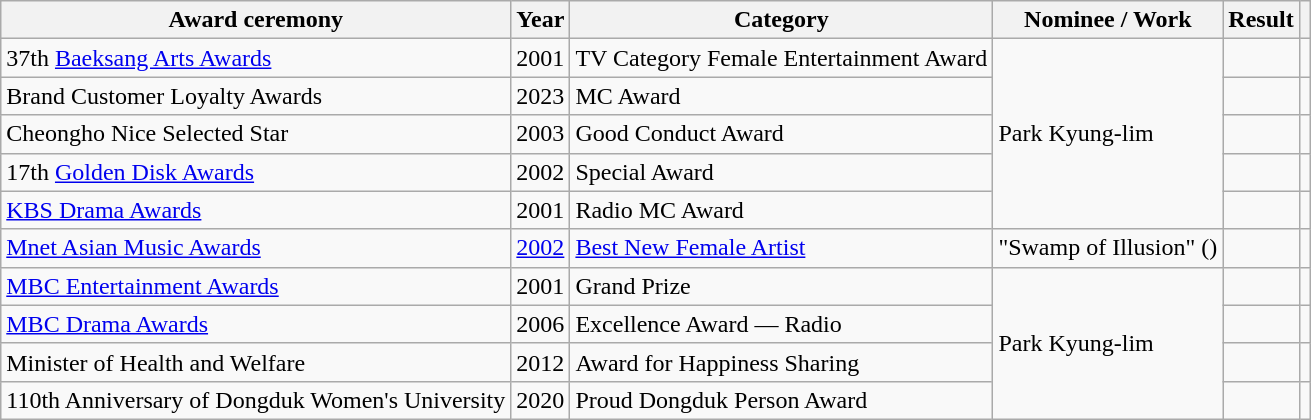<table class="wikitable plainrowheaders sortable">
<tr>
<th scope="col">Award ceremony</th>
<th scope="col">Year</th>
<th scope="col">Category</th>
<th scope="col">Nominee / Work</th>
<th scope="col">Result</th>
<th scope="col" class="unsortable"></th>
</tr>
<tr>
<td>37th <a href='#'>Baeksang Arts Awards</a></td>
<td>2001</td>
<td>TV Category Female Entertainment Award</td>
<td rowspan="5">Park Kyung-lim</td>
<td></td>
<td></td>
</tr>
<tr>
<td>Brand Customer Loyalty Awards</td>
<td>2023</td>
<td>MC Award</td>
<td></td>
<td></td>
</tr>
<tr>
<td>Cheongho Nice Selected Star</td>
<td>2003</td>
<td>Good Conduct Award</td>
<td></td>
<td></td>
</tr>
<tr>
<td>17th <a href='#'>Golden Disk Awards</a></td>
<td>2002</td>
<td>Special Award</td>
<td></td>
<td></td>
</tr>
<tr>
<td><a href='#'>KBS Drama Awards</a></td>
<td>2001</td>
<td>Radio MC Award</td>
<td></td>
<td></td>
</tr>
<tr>
<td><a href='#'>Mnet Asian Music Awards</a></td>
<td><a href='#'>2002</a></td>
<td><a href='#'>Best New Female Artist</a></td>
<td>"Swamp of Illusion" ()</td>
<td></td>
<td></td>
</tr>
<tr>
<td><a href='#'>MBC Entertainment Awards</a></td>
<td>2001</td>
<td>Grand Prize</td>
<td rowspan="4">Park Kyung-lim</td>
<td></td>
<td></td>
</tr>
<tr>
<td><a href='#'>MBC Drama Awards</a></td>
<td>2006</td>
<td>Excellence Award — Radio</td>
<td></td>
<td></td>
</tr>
<tr>
<td>Minister of Health and Welfare</td>
<td>2012</td>
<td>Award for Happiness Sharing</td>
<td></td>
<td></td>
</tr>
<tr>
<td>110th Anniversary of Dongduk Women's University</td>
<td>2020</td>
<td>Proud Dongduk Person Award</td>
<td></td>
<td></td>
</tr>
</table>
